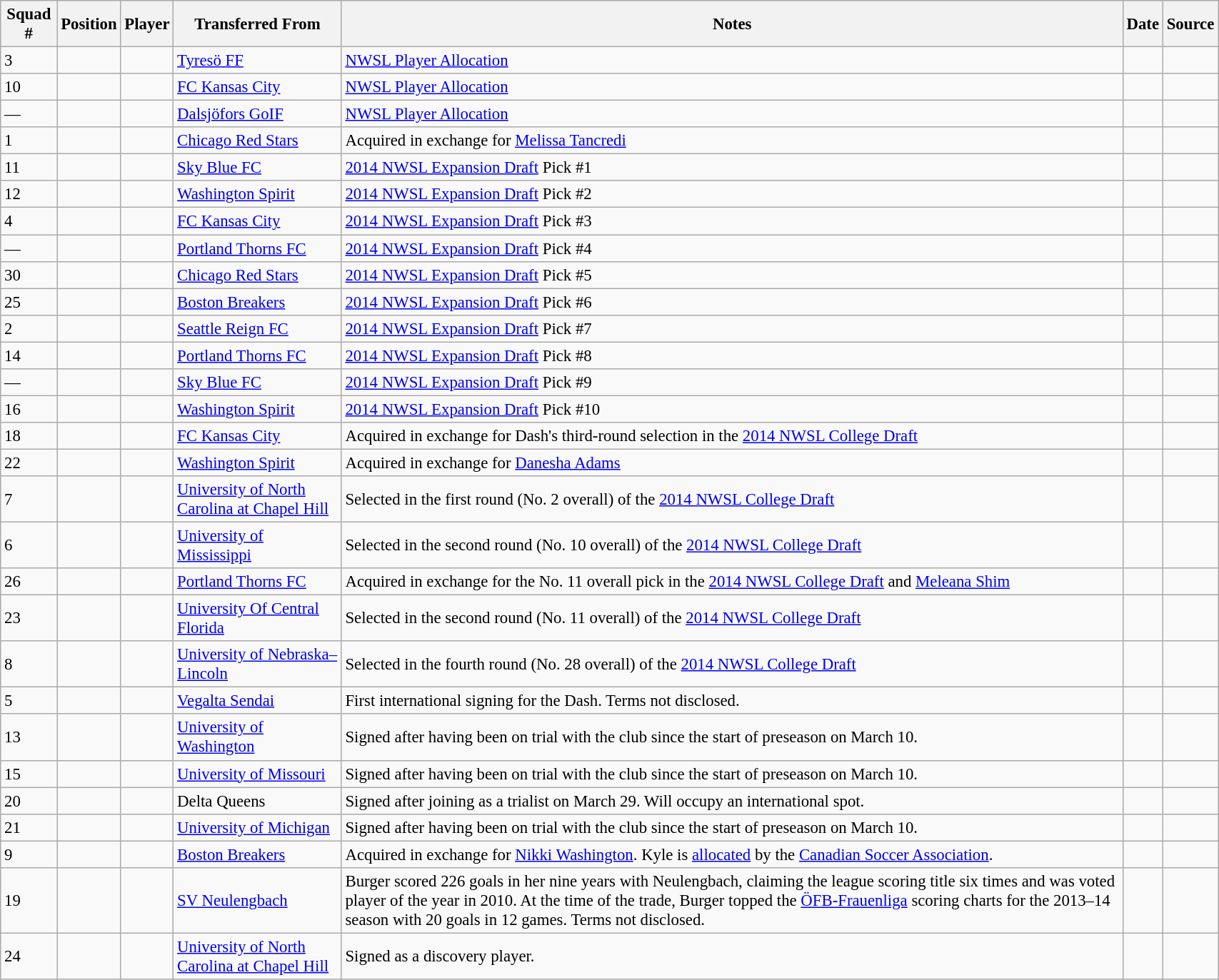<table class="wikitable sortable" style="width:90%; text-align:center; font-size:95%; text-align:left;">
<tr>
<th>Squad #</th>
<th>Position</th>
<th>Player</th>
<th>Transferred From</th>
<th>Notes</th>
<th>Date</th>
<th>Source</th>
</tr>
<tr>
<td>3</td>
<td></td>
<td></td>
<td> <a href='#'>Tyresö FF</a></td>
<td><a href='#'>NWSL Player Allocation</a></td>
<td></td>
<td></td>
</tr>
<tr>
<td>10</td>
<td></td>
<td></td>
<td> <a href='#'>FC Kansas City</a></td>
<td><a href='#'>NWSL Player Allocation</a></td>
<td></td>
<td></td>
</tr>
<tr>
<td>—</td>
<td></td>
<td></td>
<td> <a href='#'>Dalsjöfors GoIF</a></td>
<td><a href='#'>NWSL Player Allocation</a></td>
<td></td>
<td></td>
</tr>
<tr>
<td>1</td>
<td></td>
<td></td>
<td> <a href='#'>Chicago Red Stars</a></td>
<td>Acquired in exchange for <a href='#'>Melissa Tancredi</a></td>
<td></td>
<td></td>
</tr>
<tr>
<td>11</td>
<td></td>
<td></td>
<td> <a href='#'>Sky Blue FC</a></td>
<td><a href='#'>2014 NWSL Expansion Draft</a> Pick #1</td>
<td></td>
<td></td>
</tr>
<tr>
<td>12</td>
<td></td>
<td></td>
<td> <a href='#'>Washington Spirit</a></td>
<td><a href='#'>2014 NWSL Expansion Draft</a> Pick #2</td>
<td></td>
<td></td>
</tr>
<tr>
<td>4</td>
<td></td>
<td></td>
<td> <a href='#'>FC Kansas City</a></td>
<td><a href='#'>2014 NWSL Expansion Draft</a> Pick #3</td>
<td></td>
<td></td>
</tr>
<tr>
<td>—</td>
<td></td>
<td></td>
<td> <a href='#'>Portland Thorns FC</a></td>
<td><a href='#'>2014 NWSL Expansion Draft</a> Pick #4</td>
<td></td>
<td></td>
</tr>
<tr>
<td>30</td>
<td></td>
<td></td>
<td> <a href='#'>Chicago Red Stars</a></td>
<td><a href='#'>2014 NWSL Expansion Draft</a> Pick #5</td>
<td></td>
<td></td>
</tr>
<tr>
<td>25</td>
<td></td>
<td></td>
<td> <a href='#'>Boston Breakers</a></td>
<td><a href='#'>2014 NWSL Expansion Draft</a> Pick #6</td>
<td></td>
<td></td>
</tr>
<tr>
<td>2</td>
<td></td>
<td></td>
<td> <a href='#'>Seattle Reign FC</a></td>
<td><a href='#'>2014 NWSL Expansion Draft</a> Pick #7</td>
<td></td>
<td></td>
</tr>
<tr>
<td>14</td>
<td></td>
<td></td>
<td> <a href='#'>Portland Thorns FC</a></td>
<td><a href='#'>2014 NWSL Expansion Draft</a> Pick #8</td>
<td></td>
<td></td>
</tr>
<tr>
<td>—</td>
<td></td>
<td></td>
<td> <a href='#'>Sky Blue FC</a></td>
<td><a href='#'>2014 NWSL Expansion Draft</a> Pick #9</td>
<td></td>
<td></td>
</tr>
<tr>
<td>16</td>
<td></td>
<td></td>
<td> <a href='#'>Washington Spirit</a></td>
<td><a href='#'>2014 NWSL Expansion Draft</a> Pick #10</td>
<td></td>
<td></td>
</tr>
<tr>
<td>18</td>
<td></td>
<td></td>
<td> <a href='#'>FC Kansas City</a></td>
<td>Acquired in exchange for Dash's third-round selection in the <a href='#'>2014 NWSL College Draft</a></td>
<td></td>
<td></td>
</tr>
<tr>
<td>22</td>
<td></td>
<td></td>
<td> <a href='#'>Washington Spirit</a></td>
<td>Acquired in exchange for <a href='#'>Danesha Adams</a></td>
<td></td>
<td></td>
</tr>
<tr>
<td>7</td>
<td></td>
<td></td>
<td> <a href='#'>University of North Carolina at Chapel Hill</a></td>
<td>Selected in the first round (No. 2 overall) of the <a href='#'>2014 NWSL College Draft</a></td>
<td></td>
<td></td>
</tr>
<tr>
<td>6</td>
<td></td>
<td></td>
<td> <a href='#'>University of Mississippi</a></td>
<td>Selected in the second round (No. 10 overall) of the <a href='#'>2014 NWSL College Draft</a></td>
<td></td>
<td></td>
</tr>
<tr>
<td>26</td>
<td></td>
<td></td>
<td> <a href='#'>Portland Thorns FC</a></td>
<td>Acquired in exchange for the No. 11 overall pick in the <a href='#'>2014 NWSL College Draft</a> and <a href='#'>Meleana Shim</a></td>
<td></td>
<td></td>
</tr>
<tr>
<td>23</td>
<td></td>
<td></td>
<td> <a href='#'>University Of Central Florida</a></td>
<td>Selected in the second round (No. 11 overall) of the <a href='#'>2014 NWSL College Draft</a></td>
<td></td>
<td></td>
</tr>
<tr>
<td>8</td>
<td></td>
<td></td>
<td> <a href='#'>University of Nebraska–Lincoln</a></td>
<td>Selected in the fourth round (No. 28 overall) of the <a href='#'>2014 NWSL College Draft</a></td>
<td></td>
<td></td>
</tr>
<tr>
<td>5</td>
<td></td>
<td></td>
<td> <a href='#'>Vegalta Sendai</a></td>
<td>First international signing for the Dash. Terms not disclosed.</td>
<td></td>
<td></td>
</tr>
<tr>
<td>13</td>
<td></td>
<td></td>
<td> <a href='#'>University of Washington</a></td>
<td>Signed after having been on trial with the club since the start of preseason on March 10.</td>
<td></td>
<td></td>
</tr>
<tr>
<td>15</td>
<td></td>
<td></td>
<td> <a href='#'>University of Missouri</a></td>
<td>Signed after having been on trial with the club since the start of preseason on March 10.</td>
<td></td>
<td></td>
</tr>
<tr>
<td>20</td>
<td></td>
<td></td>
<td> Delta Queens</td>
<td>Signed after joining as a trialist on March 29. Will occupy an international spot.</td>
<td></td>
<td></td>
</tr>
<tr>
<td>21</td>
<td></td>
<td></td>
<td> <a href='#'>University of Michigan</a></td>
<td>Signed after having been on trial with the club since the start of preseason on March 10.</td>
<td></td>
<td></td>
</tr>
<tr>
<td>9</td>
<td></td>
<td></td>
<td> <a href='#'>Boston Breakers</a></td>
<td>Acquired in exchange for <a href='#'>Nikki Washington</a>. Kyle is <a href='#'>allocated</a> by the <a href='#'>Canadian Soccer Association</a>.</td>
<td></td>
<td></td>
</tr>
<tr>
<td>19</td>
<td></td>
<td></td>
<td> <a href='#'>SV Neulengbach</a></td>
<td>Burger scored 226 goals in her nine years with Neulengbach, claiming the league scoring title six times and was voted player of the year in 2010. At the time of the trade, Burger topped the <a href='#'>ÖFB-Frauenliga</a> scoring charts for the 2013–14 season with 20 goals in 12 games. Terms not disclosed.</td>
<td></td>
<td></td>
</tr>
<tr>
<td>24</td>
<td></td>
<td></td>
<td> <a href='#'>University of North Carolina at Chapel Hill</a></td>
<td>Signed as a discovery player.</td>
<td></td>
<td></td>
</tr>
</table>
